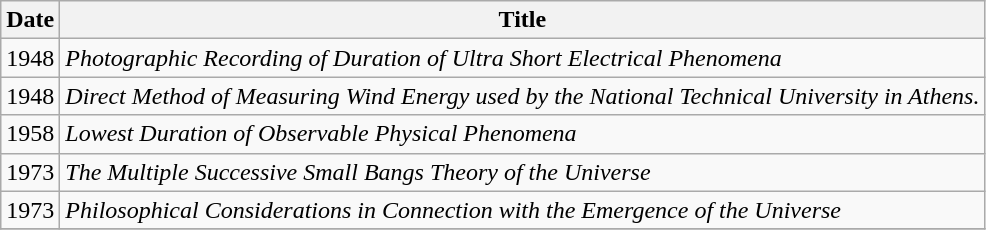<table class="wikitable">
<tr>
<th>Date</th>
<th>Title</th>
</tr>
<tr>
<td>1948</td>
<td><em>Photographic Recording of Duration of Ultra Short Electrical Phenomena</em></td>
</tr>
<tr>
<td>1948</td>
<td><em>Direct Method of Measuring Wind Energy used by the National Technical University in Athens.</em></td>
</tr>
<tr>
<td>1958</td>
<td><em>Lowest Duration of Observable Physical Phenomena</em></td>
</tr>
<tr>
<td>1973</td>
<td><em>The Multiple Successive Small Bangs Theory of the Universe</em></td>
</tr>
<tr>
<td>1973</td>
<td><em>Philosophical Considerations in Connection with the Emergence of the Universe</em></td>
</tr>
<tr>
</tr>
</table>
